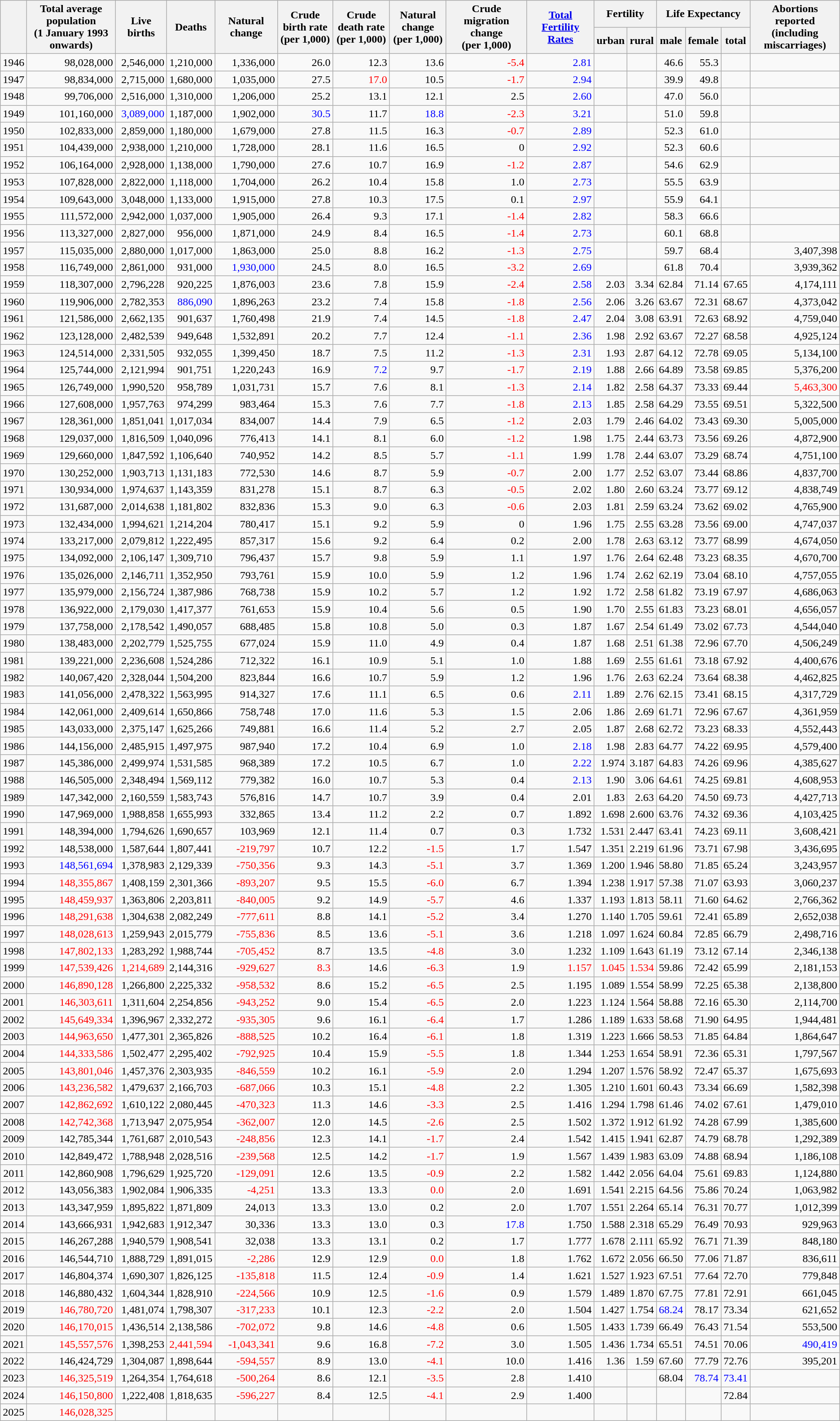<table class="wikitable sortable" style="text-align:right;">
<tr>
<th rowspan=2></th>
<th rowspan=2>Total average population<br>(1 January 1993 onwards)</th>
<th rowspan=2>Live births</th>
<th rowspan=2>Deaths</th>
<th rowspan=2>Natural change</th>
<th rowspan=2>Crude birth rate<br>(per 1,000)</th>
<th rowspan=2>Crude death rate<br>(per 1,000)</th>
<th rowspan=2>Natural change<br>(per 1,000)</th>
<th rowspan=2>Crude migration change<br>(per 1,000)</th>
<th rowspan=2><a href='#'>Total Fertility Rates</a></th>
<th colspan=2>Fertility</th>
<th colspan=3>Life Expectancy</th>
<th rowspan=2>Abortions  reported<br>(including miscarriages)</th>
</tr>
<tr>
<th>urban</th>
<th>rural</th>
<th>male</th>
<th>female</th>
<th>total</th>
</tr>
<tr>
<td>1946</td>
<td>98,028,000</td>
<td>2,546,000</td>
<td>1,210,000</td>
<td>1,336,000</td>
<td>26.0</td>
<td>12.3</td>
<td>13.6</td>
<td style="color:red;">-5.4</td>
<td style="color:blue;">2.81</td>
<td></td>
<td></td>
<td>46.6</td>
<td>55.3</td>
<td></td>
<td></td>
</tr>
<tr>
<td>1947</td>
<td>98,834,000</td>
<td>2,715,000</td>
<td>1,680,000</td>
<td>1,035,000</td>
<td>27.5</td>
<td style="color:red;">17.0</td>
<td>10.5</td>
<td style="color:red;">-1.7</td>
<td style="color:blue;">2.94</td>
<td></td>
<td></td>
<td>39.9</td>
<td>49.8</td>
<td></td>
<td></td>
</tr>
<tr>
<td>1948</td>
<td>99,706,000</td>
<td>2,516,000</td>
<td>1,310,000</td>
<td>1,206,000</td>
<td>25.2</td>
<td>13.1</td>
<td>12.1</td>
<td>2.5</td>
<td style="color:blue;">2.60</td>
<td></td>
<td></td>
<td>47.0</td>
<td>56.0</td>
<td></td>
<td></td>
</tr>
<tr>
<td>1949</td>
<td>101,160,000</td>
<td style="color:blue;">3,089,000</td>
<td>1,187,000</td>
<td>1,902,000</td>
<td style="color:blue;">30.5</td>
<td>11.7</td>
<td style="color:blue;">18.8</td>
<td style="color:red;">-2.3</td>
<td style="color:blue;">3.21</td>
<td></td>
<td></td>
<td>51.0</td>
<td>59.8</td>
<td></td>
<td></td>
</tr>
<tr>
<td>1950</td>
<td>102,833,000</td>
<td>2,859,000</td>
<td>1,180,000</td>
<td>1,679,000</td>
<td>27.8</td>
<td>11.5</td>
<td>16.3</td>
<td style="color:red;">-0.7</td>
<td style="color:blue;">2.89</td>
<td></td>
<td></td>
<td>52.3</td>
<td>61.0</td>
<td></td>
<td></td>
</tr>
<tr>
<td>1951</td>
<td>104,439,000</td>
<td>2,938,000</td>
<td>1,210,000</td>
<td>1,728,000</td>
<td>28.1</td>
<td>11.6</td>
<td>16.5</td>
<td>0</td>
<td style="color:blue;">2.92</td>
<td></td>
<td></td>
<td>52.3</td>
<td>60.6</td>
<td></td>
<td></td>
</tr>
<tr>
<td>1952</td>
<td>106,164,000</td>
<td>2,928,000</td>
<td>1,138,000</td>
<td>1,790,000</td>
<td>27.6</td>
<td>10.7</td>
<td>16.9</td>
<td style="color:red;">-1.2</td>
<td style="color:blue;">2.87</td>
<td></td>
<td></td>
<td>54.6</td>
<td>62.9</td>
<td></td>
<td></td>
</tr>
<tr>
<td>1953</td>
<td>107,828,000</td>
<td>2,822,000</td>
<td>1,118,000</td>
<td>1,704,000</td>
<td>26.2</td>
<td>10.4</td>
<td>15.8</td>
<td>1.0</td>
<td style="color:blue;">2.73</td>
<td></td>
<td></td>
<td>55.5</td>
<td>63.9</td>
<td></td>
<td></td>
</tr>
<tr>
<td>1954</td>
<td>109,643,000</td>
<td>3,048,000</td>
<td>1,133,000</td>
<td>1,915,000</td>
<td>27.8</td>
<td>10.3</td>
<td>17.5</td>
<td>0.1</td>
<td style="color:blue;">2.97</td>
<td></td>
<td></td>
<td>55.9</td>
<td>64.1</td>
<td></td>
<td></td>
</tr>
<tr>
<td>1955</td>
<td>111,572,000</td>
<td>2,942,000</td>
<td>1,037,000</td>
<td>1,905,000</td>
<td>26.4</td>
<td>9.3</td>
<td>17.1</td>
<td style="color:red;">-1.4</td>
<td style="color:blue;">2.82</td>
<td></td>
<td></td>
<td>58.3</td>
<td>66.6</td>
<td></td>
<td></td>
</tr>
<tr>
<td>1956</td>
<td>113,327,000</td>
<td>2,827,000</td>
<td>956,000</td>
<td>1,871,000</td>
<td>24.9</td>
<td>8.4</td>
<td>16.5</td>
<td style="color:red;">-1.4</td>
<td style="color:blue;">2.73</td>
<td></td>
<td></td>
<td>60.1</td>
<td>68.8</td>
<td></td>
<td></td>
</tr>
<tr>
<td>1957</td>
<td>115,035,000</td>
<td>2,880,000</td>
<td>1,017,000</td>
<td>1,863,000</td>
<td>25.0</td>
<td>8.8</td>
<td>16.2</td>
<td style="color:red;">-1.3</td>
<td style="color:blue;">2.75</td>
<td></td>
<td></td>
<td>59.7</td>
<td>68.4</td>
<td></td>
<td>3,407,398</td>
</tr>
<tr>
<td>1958</td>
<td>116,749,000</td>
<td>2,861,000</td>
<td>931,000</td>
<td style="color:blue;">1,930,000</td>
<td>24.5</td>
<td>8.0</td>
<td>16.5</td>
<td style="color:red;">-3.2</td>
<td style="color:blue;">2.69</td>
<td></td>
<td></td>
<td>61.8</td>
<td>70.4</td>
<td></td>
<td>3,939,362</td>
</tr>
<tr>
<td>1959</td>
<td>118,307,000</td>
<td>2,796,228</td>
<td>920,225</td>
<td>1,876,003</td>
<td>23.6</td>
<td>7.8</td>
<td>15.9</td>
<td style="color:red;">-2.4</td>
<td style="color:blue;">2.58</td>
<td>2.03</td>
<td>3.34</td>
<td>62.84</td>
<td>71.14</td>
<td>67.65</td>
<td>4,174,111</td>
</tr>
<tr>
<td>1960</td>
<td>119,906,000</td>
<td>2,782,353</td>
<td style="color:blue;">886,090</td>
<td>1,896,263</td>
<td>23.2</td>
<td>7.4</td>
<td>15.8</td>
<td style="color:red;">-1.8</td>
<td style="color:blue;">2.56</td>
<td>2.06</td>
<td>3.26</td>
<td>63.67</td>
<td>72.31</td>
<td>68.67</td>
<td>4,373,042</td>
</tr>
<tr>
<td>1961</td>
<td>121,586,000</td>
<td>2,662,135</td>
<td>901,637</td>
<td>1,760,498</td>
<td>21.9</td>
<td>7.4</td>
<td>14.5</td>
<td style="color:red;">-1.8</td>
<td style="color:blue;">2.47</td>
<td>2.04</td>
<td>3.08</td>
<td>63.91</td>
<td>72.63</td>
<td>68.92</td>
<td>4,759,040</td>
</tr>
<tr>
<td>1962</td>
<td>123,128,000</td>
<td>2,482,539</td>
<td>949,648</td>
<td>1,532,891</td>
<td>20.2</td>
<td>7.7</td>
<td>12.4</td>
<td style="color:red;">-1.1</td>
<td style="color:blue;">2.36</td>
<td>1.98</td>
<td>2.92</td>
<td>63.67</td>
<td>72.27</td>
<td>68.58</td>
<td>4,925,124</td>
</tr>
<tr>
<td>1963</td>
<td>124,514,000</td>
<td>2,331,505</td>
<td>932,055</td>
<td>1,399,450</td>
<td>18.7</td>
<td>7.5</td>
<td>11.2</td>
<td style="color:red;">-1.3</td>
<td style="color:blue;">2.31</td>
<td>1.93</td>
<td>2.87</td>
<td>64.12</td>
<td>72.78</td>
<td>69.05</td>
<td>5,134,100</td>
</tr>
<tr>
<td>1964</td>
<td>125,744,000</td>
<td>2,121,994</td>
<td>901,751</td>
<td>1,220,243</td>
<td>16.9</td>
<td style="color:blue;">7.2</td>
<td>9.7</td>
<td style="color:red;">-1.7</td>
<td style="color:blue;">2.19</td>
<td>1.88</td>
<td>2.66</td>
<td>64.89</td>
<td>73.58</td>
<td>69.85</td>
<td>5,376,200</td>
</tr>
<tr>
<td>1965</td>
<td>126,749,000</td>
<td>1,990,520</td>
<td>958,789</td>
<td>1,031,731</td>
<td>15.7</td>
<td>7.6</td>
<td>8.1</td>
<td style="color:red;">-1.3</td>
<td style="color:blue;">2.14</td>
<td>1.82</td>
<td>2.58</td>
<td>64.37</td>
<td>73.33</td>
<td>69.44</td>
<td style="color:red;">5,463,300</td>
</tr>
<tr>
<td>1966</td>
<td>127,608,000</td>
<td>1,957,763</td>
<td>974,299</td>
<td>983,464</td>
<td>15.3</td>
<td>7.6</td>
<td>7.7</td>
<td style="color:red;">-1.8</td>
<td style="color:blue;">2.13</td>
<td>1.85</td>
<td>2.58</td>
<td>64.29</td>
<td>73.55</td>
<td>69.51</td>
<td>5,322,500</td>
</tr>
<tr>
<td>1967</td>
<td>128,361,000</td>
<td>1,851,041</td>
<td>1,017,034</td>
<td>834,007</td>
<td>14.4</td>
<td>7.9</td>
<td>6.5</td>
<td style="color:red;">-1.2</td>
<td>2.03</td>
<td>1.79</td>
<td>2.46</td>
<td>64.02</td>
<td>73.43</td>
<td>69.30</td>
<td>5,005,000</td>
</tr>
<tr>
<td>1968</td>
<td>129,037,000</td>
<td>1,816,509</td>
<td>1,040,096</td>
<td>776,413</td>
<td>14.1</td>
<td>8.1</td>
<td>6.0</td>
<td style="color:red;">-1.2</td>
<td>1.98</td>
<td>1.75</td>
<td>2.44</td>
<td>63.73</td>
<td>73.56</td>
<td>69.26</td>
<td>4,872,900</td>
</tr>
<tr>
<td>1969</td>
<td>129,660,000</td>
<td>1,847,592</td>
<td>1,106,640</td>
<td>740,952</td>
<td>14.2</td>
<td>8.5</td>
<td>5.7</td>
<td style="color:red;">-1.1</td>
<td>1.99</td>
<td>1.78</td>
<td>2.44</td>
<td>63.07</td>
<td>73.29</td>
<td>68.74</td>
<td>4,751,100</td>
</tr>
<tr>
<td>1970</td>
<td>130,252,000</td>
<td>1,903,713</td>
<td>1,131,183</td>
<td>772,530</td>
<td>14.6</td>
<td>8.7</td>
<td>5.9</td>
<td style="color:red;">-0.7</td>
<td>2.00</td>
<td>1.77</td>
<td>2.52</td>
<td>63.07</td>
<td>73.44</td>
<td>68.86</td>
<td>4,837,700</td>
</tr>
<tr>
<td>1971</td>
<td>130,934,000</td>
<td>1,974,637</td>
<td>1,143,359</td>
<td>831,278</td>
<td>15.1</td>
<td>8.7</td>
<td>6.3</td>
<td style="color:red;">-0.5</td>
<td>2.02</td>
<td>1.80</td>
<td>2.60</td>
<td>63.24</td>
<td>73.77</td>
<td>69.12</td>
<td>4,838,749</td>
</tr>
<tr>
<td>1972</td>
<td>131,687,000</td>
<td>2,014,638</td>
<td>1,181,802</td>
<td>832,836</td>
<td>15.3</td>
<td>9.0</td>
<td>6.3</td>
<td style="color:red;">-0.6</td>
<td>2.03</td>
<td>1.81</td>
<td>2.59</td>
<td>63.24</td>
<td>73.62</td>
<td>69.02</td>
<td>4,765,900</td>
</tr>
<tr>
<td>1973</td>
<td>132,434,000</td>
<td>1,994,621</td>
<td>1,214,204</td>
<td>780,417</td>
<td>15.1</td>
<td>9.2</td>
<td>5.9</td>
<td>0</td>
<td>1.96</td>
<td>1.75</td>
<td>2.55</td>
<td>63.28</td>
<td>73.56</td>
<td>69.00</td>
<td>4,747,037</td>
</tr>
<tr>
<td>1974</td>
<td>133,217,000</td>
<td>2,079,812</td>
<td>1,222,495</td>
<td>857,317</td>
<td>15.6</td>
<td>9.2</td>
<td>6.4</td>
<td>0.2</td>
<td>2.00</td>
<td>1.78</td>
<td>2.63</td>
<td>63.12</td>
<td>73.77</td>
<td>68.99</td>
<td>4,674,050</td>
</tr>
<tr>
<td>1975</td>
<td>134,092,000</td>
<td>2,106,147</td>
<td>1,309,710</td>
<td>796,437</td>
<td>15.7</td>
<td>9.8</td>
<td>5.9</td>
<td>1.1</td>
<td>1.97</td>
<td>1.76</td>
<td>2.64</td>
<td>62.48</td>
<td>73.23</td>
<td>68.35</td>
<td>4,670,700</td>
</tr>
<tr>
<td>1976</td>
<td>135,026,000</td>
<td>2,146,711</td>
<td>1,352,950</td>
<td>793,761</td>
<td>15.9</td>
<td>10.0</td>
<td>5.9</td>
<td>1.2</td>
<td>1.96</td>
<td>1.74</td>
<td>2.62</td>
<td>62.19</td>
<td>73.04</td>
<td>68.10</td>
<td>4,757,055</td>
</tr>
<tr>
<td>1977</td>
<td>135,979,000</td>
<td>2,156,724</td>
<td>1,387,986</td>
<td>768,738</td>
<td>15.9</td>
<td>10.2</td>
<td>5.7</td>
<td>1.2</td>
<td>1.92</td>
<td>1.72</td>
<td>2.58</td>
<td>61.82</td>
<td>73.19</td>
<td>67.97</td>
<td>4,686,063</td>
</tr>
<tr>
<td>1978</td>
<td>136,922,000</td>
<td>2,179,030</td>
<td>1,417,377</td>
<td>761,653</td>
<td>15.9</td>
<td>10.4</td>
<td>5.6</td>
<td>0.5</td>
<td>1.90</td>
<td>1.70</td>
<td>2.55</td>
<td>61.83</td>
<td>73.23</td>
<td>68.01</td>
<td>4,656,057</td>
</tr>
<tr>
<td>1979</td>
<td>137,758,000</td>
<td>2,178,542</td>
<td>1,490,057</td>
<td>688,485</td>
<td>15.8</td>
<td>10.8</td>
<td>5.0</td>
<td>0.3</td>
<td>1.87</td>
<td>1.67</td>
<td>2.54</td>
<td>61.49</td>
<td>73.02</td>
<td>67.73</td>
<td>4,544,040</td>
</tr>
<tr>
<td>1980</td>
<td>138,483,000</td>
<td>2,202,779</td>
<td>1,525,755</td>
<td>677,024</td>
<td>15.9</td>
<td>11.0</td>
<td>4.9</td>
<td>0.4</td>
<td>1.87</td>
<td>1.68</td>
<td>2.51</td>
<td>61.38</td>
<td>72.96</td>
<td>67.70</td>
<td>4,506,249</td>
</tr>
<tr>
<td>1981</td>
<td>139,221,000</td>
<td>2,236,608</td>
<td>1,524,286</td>
<td>712,322</td>
<td>16.1</td>
<td>10.9</td>
<td>5.1</td>
<td>1.0</td>
<td>1.88</td>
<td>1.69</td>
<td>2.55</td>
<td>61.61</td>
<td>73.18</td>
<td>67.92</td>
<td>4,400,676</td>
</tr>
<tr>
<td>1982</td>
<td>140,067,420</td>
<td>2,328,044</td>
<td>1,504,200</td>
<td>823,844</td>
<td>16.6</td>
<td>10.7</td>
<td>5.9</td>
<td>1.2</td>
<td>1.96</td>
<td>1.76</td>
<td>2.63</td>
<td>62.24</td>
<td>73.64</td>
<td>68.38</td>
<td>4,462,825</td>
</tr>
<tr>
<td>1983</td>
<td>141,056,000</td>
<td>2,478,322</td>
<td>1,563,995</td>
<td>914,327</td>
<td>17.6</td>
<td>11.1</td>
<td>6.5</td>
<td>0.6</td>
<td style="color:blue;">2.11</td>
<td>1.89</td>
<td>2.76</td>
<td>62.15</td>
<td>73.41</td>
<td>68.15</td>
<td>4,317,729</td>
</tr>
<tr>
<td>1984</td>
<td>142,061,000</td>
<td>2,409,614</td>
<td>1,650,866</td>
<td>758,748</td>
<td>17.0</td>
<td>11.6</td>
<td>5.3</td>
<td>1.5</td>
<td>2.06</td>
<td>1.86</td>
<td>2.69</td>
<td>61.71</td>
<td>72.96</td>
<td>67.67</td>
<td>4,361,959</td>
</tr>
<tr>
<td>1985</td>
<td>143,033,000</td>
<td>2,375,147</td>
<td>1,625,266</td>
<td>749,881</td>
<td>16.6</td>
<td>11.4</td>
<td>5.2</td>
<td>2.7</td>
<td>2.05</td>
<td>1.87</td>
<td>2.68</td>
<td>62.72</td>
<td>73.23</td>
<td>68.33</td>
<td>4,552,443</td>
</tr>
<tr>
<td>1986</td>
<td>144,156,000</td>
<td>2,485,915</td>
<td>1,497,975</td>
<td>987,940</td>
<td>17.2</td>
<td>10.4</td>
<td>6.9</td>
<td>1.0</td>
<td style="color:blue;">2.18</td>
<td>1.98</td>
<td>2.83</td>
<td>64.77</td>
<td>74.22</td>
<td>69.95</td>
<td>4,579,400</td>
</tr>
<tr>
<td>1987</td>
<td>145,386,000</td>
<td>2,499,974</td>
<td>1,531,585</td>
<td>968,389</td>
<td>17.2</td>
<td>10.5</td>
<td>6.7</td>
<td>1.0</td>
<td style="color:blue;">2.22</td>
<td>1.974</td>
<td>3.187</td>
<td>64.83</td>
<td>74.26</td>
<td>69.96</td>
<td>4,385,627</td>
</tr>
<tr>
<td>1988</td>
<td>146,505,000</td>
<td>2,348,494</td>
<td>1,569,112</td>
<td>779,382</td>
<td>16.0</td>
<td>10.7</td>
<td>5.3</td>
<td>0.4</td>
<td style="color:blue;">2.13</td>
<td>1.90</td>
<td>3.06</td>
<td>64.61</td>
<td>74.25</td>
<td>69.81</td>
<td>4,608,953</td>
</tr>
<tr>
<td>1989</td>
<td>147,342,000</td>
<td>2,160,559</td>
<td>1,583,743</td>
<td>576,816</td>
<td>14.7</td>
<td>10.7</td>
<td>3.9</td>
<td>0.4</td>
<td>2.01</td>
<td>1.83</td>
<td>2.63</td>
<td>64.20</td>
<td>74.50</td>
<td>69.73</td>
<td>4,427,713</td>
</tr>
<tr>
<td>1990</td>
<td>147,969,000</td>
<td>1,988,858</td>
<td>1,655,993</td>
<td>332,865</td>
<td>13.4</td>
<td>11.2</td>
<td>2.2</td>
<td>0.7</td>
<td>1.892</td>
<td>1.698</td>
<td>2.600</td>
<td>63.76</td>
<td>74.32</td>
<td>69.36</td>
<td>4,103,425</td>
</tr>
<tr>
<td>1991</td>
<td>148,394,000</td>
<td>1,794,626</td>
<td>1,690,657</td>
<td>103,969</td>
<td>12.1</td>
<td>11.4</td>
<td>0.7</td>
<td>0.3</td>
<td>1.732</td>
<td>1.531</td>
<td>2.447</td>
<td>63.41</td>
<td>74.23</td>
<td>69.11</td>
<td>3,608,421</td>
</tr>
<tr>
<td>1992</td>
<td>148,538,000</td>
<td>1,587,644</td>
<td>1,807,441</td>
<td style="color:red;">-219,797</td>
<td>10.7</td>
<td>12.2</td>
<td style="color:red;">-1.5</td>
<td>1.7</td>
<td>1.547</td>
<td>1.351</td>
<td>2.219</td>
<td>61.96</td>
<td>73.71</td>
<td>67.98</td>
<td>3,436,695</td>
</tr>
<tr>
<td>1993</td>
<td style="color:blue;">148,561,694</td>
<td>1,378,983</td>
<td>2,129,339</td>
<td style="color:red;">-750,356</td>
<td>9.3</td>
<td>14.3</td>
<td style="color:red;">-5.1</td>
<td>3.7</td>
<td>1.369</td>
<td>1.200</td>
<td>1.946</td>
<td>58.80</td>
<td>71.85</td>
<td>65.24</td>
<td>3,243,957</td>
</tr>
<tr>
<td>1994</td>
<td style="color:red;">148,355,867</td>
<td>1,408,159</td>
<td>2,301,366</td>
<td style="color:red;">-893,207</td>
<td>9.5</td>
<td>15.5</td>
<td style="color:red;">-6.0</td>
<td>6.7</td>
<td>1.394</td>
<td>1.238</td>
<td>1.917</td>
<td>57.38</td>
<td>71.07</td>
<td>63.93</td>
<td>3,060,237</td>
</tr>
<tr>
<td>1995</td>
<td style="color:red;">148,459,937</td>
<td>1,363,806</td>
<td>2,203,811</td>
<td style="color:red;">-840,005</td>
<td>9.2</td>
<td>14.9</td>
<td style="color:red;">-5.7</td>
<td>4.6</td>
<td>1.337</td>
<td>1.193</td>
<td>1.813</td>
<td>58.11</td>
<td>71.60</td>
<td>64.62</td>
<td>2,766,362</td>
</tr>
<tr>
<td>1996</td>
<td style="color:red;">148,291,638</td>
<td>1,304,638</td>
<td>2,082,249</td>
<td style="color:red;">-777,611</td>
<td>8.8</td>
<td>14.1</td>
<td style="color:red;">-5.2</td>
<td>3.4</td>
<td>1.270</td>
<td>1.140</td>
<td>1.705</td>
<td>59.61</td>
<td>72.41</td>
<td>65.89</td>
<td>2,652,038</td>
</tr>
<tr>
<td>1997</td>
<td style="color:red;">148,028,613</td>
<td>1,259,943</td>
<td>2,015,779</td>
<td style="color:red;">-755,836</td>
<td>8.5</td>
<td>13.6</td>
<td style="color:red;">-5.1</td>
<td>3.6</td>
<td>1.218</td>
<td>1.097</td>
<td>1.624</td>
<td>60.84</td>
<td>72.85</td>
<td>66.79</td>
<td>2,498,716</td>
</tr>
<tr>
<td>1998</td>
<td style="color:red;">147,802,133</td>
<td>1,283,292</td>
<td>1,988,744</td>
<td style="color:red;">-705,452</td>
<td>8.7</td>
<td>13.5</td>
<td style="color:red;">-4.8</td>
<td>3.0</td>
<td>1.232</td>
<td>1.109</td>
<td>1.643</td>
<td>61.19</td>
<td>73.12</td>
<td>67.14</td>
<td>2,346,138</td>
</tr>
<tr>
<td>1999</td>
<td style="color:red;">147,539,426</td>
<td style="color:red;">1,214,689</td>
<td>2,144,316</td>
<td style="color:red;">-929,627</td>
<td style="color:red;">8.3</td>
<td>14.6</td>
<td style="color:red;">-6.3</td>
<td>1.9</td>
<td style="color:red;">1.157</td>
<td style="color:red;">1.045</td>
<td style="color:red;">1.534</td>
<td>59.86</td>
<td>72.42</td>
<td>65.99</td>
<td>2,181,153</td>
</tr>
<tr>
<td>2000</td>
<td style="color:red;">146,890,128</td>
<td>1,266,800</td>
<td>2,225,332</td>
<td style="color:red;">-958,532</td>
<td>8.6</td>
<td>15.2</td>
<td style="color:red;">-6.5</td>
<td>2.5</td>
<td>1.195</td>
<td>1.089</td>
<td>1.554</td>
<td>58.99</td>
<td>72.25</td>
<td>65.38</td>
<td>2,138,800</td>
</tr>
<tr>
<td>2001</td>
<td style="color:red;">146,303,611</td>
<td>1,311,604</td>
<td>2,254,856</td>
<td style="color:red;">-943,252</td>
<td>9.0</td>
<td>15.4</td>
<td style="color:red;">-6.5</td>
<td>2.0</td>
<td>1.223</td>
<td>1.124</td>
<td>1.564</td>
<td>58.88</td>
<td>72.16</td>
<td>65.30</td>
<td>2,114,700</td>
</tr>
<tr>
<td>2002</td>
<td style="color:red;">145,649,334</td>
<td>1,396,967</td>
<td>2,332,272</td>
<td style="color:red;">-935,305</td>
<td>9.6</td>
<td>16.1</td>
<td style="color:red;">-6.4</td>
<td>1.7</td>
<td>1.286</td>
<td>1.189</td>
<td>1.633</td>
<td>58.68</td>
<td>71.90</td>
<td>64.95</td>
<td>1,944,481</td>
</tr>
<tr>
<td>2003</td>
<td style="color:red;">144,963,650</td>
<td>1,477,301</td>
<td>2,365,826</td>
<td style="color:red;">-888,525</td>
<td>10.2</td>
<td>16.4</td>
<td style="color:red;">-6.1</td>
<td>1.8</td>
<td>1.319</td>
<td>1.223</td>
<td>1.666</td>
<td>58.53</td>
<td>71.85</td>
<td>64.84</td>
<td>1,864,647</td>
</tr>
<tr>
<td>2004</td>
<td style="color:red;">144,333,586</td>
<td>1,502,477</td>
<td>2,295,402</td>
<td style="color:red;">-792,925</td>
<td>10.4</td>
<td>15.9</td>
<td style="color:red;">-5.5</td>
<td>1.8</td>
<td>1.344</td>
<td>1.253</td>
<td>1.654</td>
<td>58.91</td>
<td>72.36</td>
<td>65.31</td>
<td>1,797,567</td>
</tr>
<tr>
<td>2005</td>
<td style="color:red;">143,801,046</td>
<td>1,457,376</td>
<td>2,303,935</td>
<td style="color:red;">-846,559</td>
<td>10.2</td>
<td>16.1</td>
<td style="color:red;">-5.9</td>
<td>2.0</td>
<td>1.294</td>
<td>1.207</td>
<td>1.576</td>
<td>58.92</td>
<td>72.47</td>
<td>65.37</td>
<td>1,675,693</td>
</tr>
<tr>
<td>2006</td>
<td style="color:red;">143,236,582</td>
<td>1,479,637</td>
<td>2,166,703</td>
<td style="color:red;">-687,066</td>
<td>10.3</td>
<td>15.1</td>
<td style="color:red;">-4.8</td>
<td>2.2</td>
<td>1.305</td>
<td>1.210</td>
<td>1.601</td>
<td>60.43</td>
<td>73.34</td>
<td>66.69</td>
<td>1,582,398</td>
</tr>
<tr>
<td>2007</td>
<td style="color:red;">142,862,692</td>
<td>1,610,122</td>
<td>2,080,445</td>
<td style="color:red;">-470,323</td>
<td>11.3</td>
<td>14.6</td>
<td style="color:red;">-3.3</td>
<td>2.5</td>
<td>1.416</td>
<td>1.294</td>
<td>1.798</td>
<td>61.46</td>
<td>74.02</td>
<td>67.61</td>
<td>1,479,010</td>
</tr>
<tr>
<td>2008</td>
<td style="color:red;">142,742,368</td>
<td>1,713,947</td>
<td>2,075,954</td>
<td style="color:red;">-362,007</td>
<td>12.0</td>
<td>14.5</td>
<td style="color:red;">-2.6</td>
<td>2.5</td>
<td>1.502</td>
<td>1.372</td>
<td>1.912</td>
<td>61.92</td>
<td>74.28</td>
<td>67.99</td>
<td>1,385,600</td>
</tr>
<tr>
<td>2009</td>
<td>142,785,344</td>
<td>1,761,687</td>
<td>2,010,543</td>
<td style="color:red;">-248,856</td>
<td>12.3</td>
<td>14.1</td>
<td style="color:red;">-1.7</td>
<td>2.4</td>
<td>1.542</td>
<td>1.415</td>
<td>1.941</td>
<td>62.87</td>
<td>74.79</td>
<td>68.78</td>
<td>1,292,389</td>
</tr>
<tr>
<td>2010</td>
<td>142,849,472</td>
<td>1,788,948</td>
<td>2,028,516</td>
<td style="color:red;">-239,568</td>
<td>12.5</td>
<td>14.2</td>
<td style="color:red;">-1.7</td>
<td>1.9</td>
<td>1.567</td>
<td>1.439</td>
<td>1.983</td>
<td>63.09</td>
<td>74.88</td>
<td>68.94</td>
<td>1,186,108</td>
</tr>
<tr>
<td>2011</td>
<td>142,860,908</td>
<td>1,796,629</td>
<td>1,925,720</td>
<td style="color:red;">-129,091</td>
<td>12.6</td>
<td>13.5</td>
<td style="color:red;">-0.9</td>
<td>2.2</td>
<td>1.582</td>
<td>1.442</td>
<td>2.056</td>
<td>64.04</td>
<td>75.61</td>
<td>69.83</td>
<td>1,124,880</td>
</tr>
<tr>
<td>2012</td>
<td>143,056,383</td>
<td>1,902,084</td>
<td>1,906,335</td>
<td style="color:red;">-4,251</td>
<td>13.3</td>
<td>13.3</td>
<td style="color:red;">0.0</td>
<td>2.0</td>
<td>1.691</td>
<td>1.541</td>
<td>2.215</td>
<td>64.56</td>
<td>75.86</td>
<td>70.24</td>
<td>1,063,982</td>
</tr>
<tr>
<td>2013</td>
<td>143,347,959</td>
<td>1,895,822</td>
<td>1,871,809</td>
<td>24,013</td>
<td>13.3</td>
<td>13.0</td>
<td>0.2</td>
<td>2.0</td>
<td>1.707</td>
<td>1.551</td>
<td>2.264</td>
<td>65.14</td>
<td>76.31</td>
<td>70.77</td>
<td>1,012,399</td>
</tr>
<tr>
<td>2014</td>
<td>143,666,931</td>
<td>1,942,683</td>
<td>1,912,347</td>
<td>30,336</td>
<td>13.3</td>
<td>13.0</td>
<td>0.3</td>
<td style="color: blue">17.8</td>
<td>1.750</td>
<td>1.588</td>
<td>2.318</td>
<td>65.29</td>
<td>76.49</td>
<td>70.93</td>
<td>929,963</td>
</tr>
<tr>
<td>2015</td>
<td>146,267,288</td>
<td>1,940,579</td>
<td>1,908,541</td>
<td>32,038</td>
<td>13.3</td>
<td>13.1</td>
<td>0.2</td>
<td>1.7</td>
<td>1.777</td>
<td>1.678</td>
<td>2.111</td>
<td>65.92</td>
<td>76.71</td>
<td>71.39</td>
<td>848,180</td>
</tr>
<tr>
<td>2016</td>
<td>146,544,710</td>
<td>1,888,729</td>
<td>1,891,015</td>
<td style="color:red;">-2,286</td>
<td>12.9</td>
<td>12.9</td>
<td style="color:red;">0.0</td>
<td>1.8</td>
<td>1.762</td>
<td>1.672</td>
<td>2.056</td>
<td>66.50</td>
<td>77.06</td>
<td>71.87</td>
<td>836,611</td>
</tr>
<tr>
<td>2017</td>
<td>146,804,374</td>
<td>1,690,307</td>
<td>1,826,125</td>
<td style="color:red;">-135,818</td>
<td>11.5</td>
<td>12.4</td>
<td style="color:red;">-0.9</td>
<td>1.4</td>
<td>1.621</td>
<td>1.527</td>
<td>1.923</td>
<td>67.51</td>
<td>77.64</td>
<td>72.70</td>
<td>779,848</td>
</tr>
<tr>
<td>2018</td>
<td>146,880,432</td>
<td>1,604,344</td>
<td>1,828,910</td>
<td style="color:red;">-224,566</td>
<td>10.9</td>
<td>12.5</td>
<td style="color:red;">-1.6</td>
<td>0.9</td>
<td>1.579</td>
<td>1.489</td>
<td>1.870</td>
<td>67.75</td>
<td>77.81</td>
<td>72.91</td>
<td>661,045</td>
</tr>
<tr>
<td>2019</td>
<td style="color:red;">146,780,720</td>
<td>1,481,074</td>
<td>1,798,307</td>
<td style="color:red;">-317,233</td>
<td>10.1</td>
<td>12.3</td>
<td style="color:red;">-2.2</td>
<td>2.0</td>
<td>1.504</td>
<td>1.427</td>
<td>1.754</td>
<td style="color:blue;">68.24</td>
<td>78.17</td>
<td>73.34</td>
<td>621,652</td>
</tr>
<tr>
<td>2020</td>
<td style="color:red;">146,170,015</td>
<td>1,436,514</td>
<td>2,138,586</td>
<td style="color:red;">-702,072</td>
<td>9.8</td>
<td>14.6</td>
<td style="color:red;">-4.8</td>
<td>0.6</td>
<td>1.505</td>
<td>1.433</td>
<td>1.739</td>
<td>66.49</td>
<td>76.43</td>
<td>71.54</td>
<td>553,500</td>
</tr>
<tr>
<td>2021</td>
<td style="color:red;">145,557,576</td>
<td>1,398,253</td>
<td style="color:red;">2,441,594</td>
<td style="color:red;">-1,043,341</td>
<td>9.6</td>
<td>16.8</td>
<td style="color:red;">-7.2</td>
<td>3.0</td>
<td>1.505</td>
<td>1.436</td>
<td>1.734</td>
<td>65.51</td>
<td>74.51</td>
<td>70.06</td>
<td style="color:blue;">490,419</td>
</tr>
<tr>
<td>2022</td>
<td>146,424,729</td>
<td>1,304,087</td>
<td>1,898,644</td>
<td style="color:red;">-594,557</td>
<td>8.9</td>
<td>13.0</td>
<td style="color:red;">-4.1</td>
<td>10.0</td>
<td>1.416</td>
<td>1.36</td>
<td>1.59</td>
<td>67.60</td>
<td>77.79</td>
<td>72.76</td>
<td>395,201</td>
</tr>
<tr>
<td>2023</td>
<td style="color:red;">146,325,519</td>
<td>1,264,354</td>
<td>1,764,618</td>
<td style="color:red;">-500,264</td>
<td>8.6</td>
<td>12.1</td>
<td style="color:red;">-3.5</td>
<td>2.8</td>
<td>1.410</td>
<td></td>
<td></td>
<td>68.04</td>
<td style="color:blue;">78.74</td>
<td style="color:blue;">73.41</td>
<td></td>
</tr>
<tr>
<td>2024</td>
<td style="color:red;">146,150,800</td>
<td>1,222,408</td>
<td>1,818,635</td>
<td style="color:red;">-596,227</td>
<td>8.4</td>
<td>12.5</td>
<td style="color:red;">-4.1</td>
<td>2.9</td>
<td>1.400</td>
<td></td>
<td></td>
<td></td>
<td></td>
<td>72.84</td>
<td></td>
</tr>
<tr>
<td>2025</td>
<td style="color:red;">146,028,325</td>
<td></td>
<td></td>
<td></td>
<td></td>
<td></td>
<td></td>
<td></td>
<td></td>
<td></td>
<td></td>
<td></td>
<td></td>
<td></td>
<td></td>
</tr>
</table>
